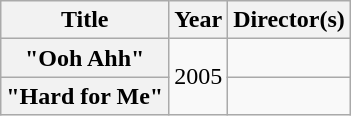<table class="wikitable plainrowheaders" style="text-align:center;" border="1">
<tr>
<th scope="col">Title</th>
<th scope="col">Year</th>
<th scope="col">Director(s)</th>
</tr>
<tr>
<th scope="row">"Ooh Ahh"</th>
<td rowspan="2">2005</td>
<td></td>
</tr>
<tr>
<th scope="row">"Hard for Me"</th>
<td></td>
</tr>
</table>
